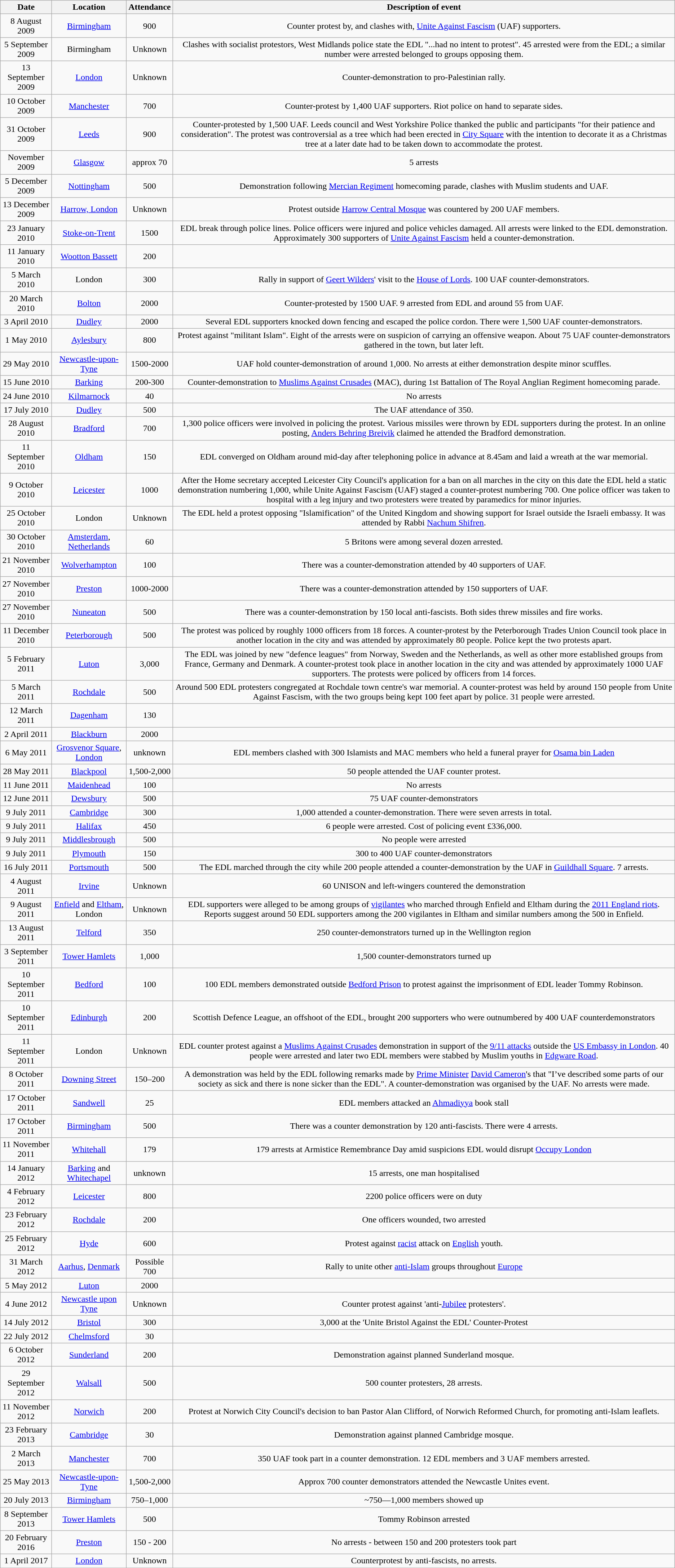<table class="wikitable" style="text-align: center">
<tr>
<th>Date</th>
<th>Location</th>
<th>Attendance</th>
<th>Description of event</th>
</tr>
<tr>
<td>8 August 2009</td>
<td><a href='#'>Birmingham</a></td>
<td>900</td>
<td>Counter protest by, and clashes with, <a href='#'>Unite Against Fascism</a> (UAF) supporters.</td>
</tr>
<tr>
<td>5 September 2009</td>
<td>Birmingham</td>
<td>Unknown</td>
<td>Clashes with socialist protestors, West Midlands police state the EDL "...had no intent to protest". 45 arrested were from the EDL; a similar number were arrested belonged to groups opposing them.</td>
</tr>
<tr>
<td>13 September 2009</td>
<td><a href='#'>London</a></td>
<td>Unknown</td>
<td>Counter-demonstration to pro-Palestinian rally.</td>
</tr>
<tr>
<td>10 October 2009</td>
<td><a href='#'>Manchester</a></td>
<td>700</td>
<td>Counter-protest by 1,400 UAF supporters. Riot police on hand to separate sides.</td>
</tr>
<tr>
<td>31 October 2009</td>
<td><a href='#'>Leeds</a></td>
<td>900</td>
<td>Counter-protested by 1,500 UAF. Leeds council and West Yorkshire Police thanked the public and participants "for their patience and consideration". The protest was controversial as a tree which had been erected in <a href='#'>City Square</a> with the intention to decorate it as a Christmas tree at a later date had to be taken down to accommodate the protest.</td>
</tr>
<tr>
<td>November 2009</td>
<td><a href='#'>Glasgow</a></td>
<td>approx 70</td>
<td>5 arrests</td>
</tr>
<tr>
<td>5 December 2009</td>
<td><a href='#'>Nottingham</a></td>
<td>500</td>
<td>Demonstration following <a href='#'>Mercian Regiment</a> homecoming parade, clashes with Muslim students and UAF.</td>
</tr>
<tr>
<td>13 December 2009</td>
<td><a href='#'>Harrow, London</a></td>
<td>Unknown</td>
<td>Protest outside <a href='#'>Harrow Central Mosque</a> was countered by 200 UAF members.</td>
</tr>
<tr>
<td>23 January 2010</td>
<td><a href='#'>Stoke-on-Trent</a></td>
<td>1500</td>
<td>EDL break through police lines. Police officers were injured and police vehicles damaged. All arrests were linked to the EDL demonstration. Approximately 300 supporters of <a href='#'>Unite Against Fascism</a> held a counter-demonstration.</td>
</tr>
<tr>
<td>11 January 2010</td>
<td><a href='#'>Wootton Bassett</a></td>
<td>200</td>
<td></td>
</tr>
<tr>
<td>5 March 2010</td>
<td>London</td>
<td>300</td>
<td>Rally in support of <a href='#'>Geert Wilders</a>' visit to the <a href='#'>House of Lords</a>. 100 UAF counter-demonstrators.</td>
</tr>
<tr>
<td>20 March 2010</td>
<td><a href='#'>Bolton</a></td>
<td>2000</td>
<td>Counter-protested by 1500 UAF. 9 arrested from EDL and around 55 from UAF.</td>
</tr>
<tr>
<td>3 April 2010</td>
<td><a href='#'>Dudley</a></td>
<td>2000</td>
<td>Several EDL supporters knocked down fencing and escaped the police cordon. There were 1,500 UAF counter-demonstrators.</td>
</tr>
<tr>
<td>1 May 2010</td>
<td><a href='#'>Aylesbury</a></td>
<td>800</td>
<td>Protest against "militant Islam". Eight of the arrests were on suspicion of carrying an offensive weapon. About 75 UAF counter-demonstrators gathered in the town, but later left.</td>
</tr>
<tr>
<td>29 May 2010</td>
<td><a href='#'>Newcastle-upon-Tyne</a></td>
<td>1500-2000</td>
<td>UAF hold counter-demonstration of around 1,000. No arrests at either demonstration despite minor scuffles.</td>
</tr>
<tr>
<td>15 June 2010</td>
<td><a href='#'>Barking</a></td>
<td>200-300</td>
<td>Counter-demonstration to <a href='#'>Muslims Against Crusades</a> (MAC), during 1st Battalion of The Royal Anglian Regiment homecoming parade.</td>
</tr>
<tr>
<td>24 June 2010</td>
<td><a href='#'>Kilmarnock</a></td>
<td>40</td>
<td>No arrests</td>
</tr>
<tr>
<td>17 July 2010</td>
<td><a href='#'>Dudley</a></td>
<td>500</td>
<td>The UAF attendance of 350.</td>
</tr>
<tr>
<td>28 August 2010</td>
<td><a href='#'>Bradford</a></td>
<td>700</td>
<td>1,300 police officers were involved in policing the protest. Various missiles were thrown by EDL supporters during the protest. In an online posting, <a href='#'>Anders Behring Breivik</a> claimed he attended the Bradford demonstration.</td>
</tr>
<tr>
<td>11 September 2010</td>
<td><a href='#'>Oldham</a></td>
<td>150</td>
<td>EDL converged on Oldham around mid-day after telephoning police in advance at 8.45am and laid a wreath at the war memorial.</td>
</tr>
<tr>
<td>9 October 2010</td>
<td><a href='#'>Leicester</a></td>
<td>1000</td>
<td>After the Home secretary accepted  Leicester City Council's application for a ban on all marches in the city on this date the EDL held a static demonstration numbering 1,000, while Unite Against Fascism (UAF) staged a counter-protest numbering 700. One police officer was taken to hospital with a leg injury and two protesters were treated by paramedics for minor injuries.</td>
</tr>
<tr>
<td>25 October 2010</td>
<td>London</td>
<td>Unknown</td>
<td>The EDL held a protest opposing "Islamification" of the United Kingdom and showing support for Israel outside the Israeli embassy. It was attended by Rabbi <a href='#'>Nachum Shifren</a>.</td>
</tr>
<tr>
<td>30 October 2010</td>
<td><a href='#'>Amsterdam</a>, <a href='#'>Netherlands</a></td>
<td>60</td>
<td>5 Britons were among several dozen arrested.</td>
</tr>
<tr>
<td>21 November 2010</td>
<td><a href='#'>Wolverhampton</a></td>
<td>100</td>
<td>There was a counter-demonstration attended by 40 supporters of UAF.</td>
</tr>
<tr>
<td>27 November 2010</td>
<td><a href='#'>Preston</a></td>
<td>1000-2000</td>
<td>There was a counter-demonstration attended by 150 supporters of UAF.</td>
</tr>
<tr>
<td>27 November 2010</td>
<td><a href='#'>Nuneaton</a></td>
<td>500 </td>
<td>There was a counter-demonstration by 150 local anti-fascists. Both sides threw missiles and fire works.</td>
</tr>
<tr>
<td>11 December 2010</td>
<td><a href='#'>Peterborough</a></td>
<td>500</td>
<td>The protest was policed by roughly 1000 officers from 18 forces. A counter-protest by the Peterborough Trades Union Council took place in another location in the city and was attended by approximately 80 people. Police kept the two protests apart.</td>
</tr>
<tr>
<td>5 February 2011</td>
<td><a href='#'>Luton</a></td>
<td>3,000</td>
<td>The EDL was joined by new "defence leagues" from Norway, Sweden and the Netherlands, as well as other more established groups from France, Germany and Denmark. A counter-protest took place in another location in the city and was attended by approximately 1000 UAF supporters. The protests were policed by officers from 14 forces.</td>
</tr>
<tr>
<td>5 March 2011</td>
<td><a href='#'>Rochdale</a></td>
<td>500</td>
<td>Around 500 EDL protesters congregated at Rochdale town centre's war memorial. A counter-protest was held by around 150 people from Unite Against Fascism, with the two groups being kept 100 feet apart by police. 31 people were arrested.</td>
</tr>
<tr>
<td>12 March 2011</td>
<td><a href='#'>Dagenham</a></td>
<td>130</td>
<td></td>
</tr>
<tr>
<td>2 April 2011</td>
<td><a href='#'>Blackburn</a></td>
<td>2000</td>
</tr>
<tr>
<td>6 May 2011</td>
<td><a href='#'>Grosvenor Square</a>, <a href='#'>London</a></td>
<td>unknown</td>
<td>EDL members clashed with 300 Islamists and MAC members who held a funeral prayer for <a href='#'>Osama bin Laden</a></td>
</tr>
<tr>
<td>28 May 2011</td>
<td><a href='#'>Blackpool</a></td>
<td>1,500-2,000</td>
<td>50 people attended the UAF counter protest.</td>
</tr>
<tr>
<td>11 June 2011</td>
<td><a href='#'>Maidenhead</a></td>
<td>100</td>
<td>No arrests</td>
</tr>
<tr>
<td>12 June 2011</td>
<td><a href='#'>Dewsbury</a></td>
<td>500</td>
<td>75 UAF counter-demonstrators</td>
</tr>
<tr>
<td>9 July 2011</td>
<td><a href='#'>Cambridge</a></td>
<td>300</td>
<td>1,000 attended a counter-demonstration. There were seven arrests in total.</td>
</tr>
<tr>
<td>9 July 2011</td>
<td><a href='#'>Halifax</a></td>
<td>450</td>
<td>6 people were arrested. Cost of policing event £336,000.</td>
</tr>
<tr>
<td>9 July 2011</td>
<td><a href='#'>Middlesbrough</a></td>
<td>500</td>
<td>No people were arrested</td>
</tr>
<tr>
<td>9 July 2011</td>
<td><a href='#'>Plymouth</a></td>
<td>150</td>
<td>300 to 400 UAF counter-demonstrators</td>
</tr>
<tr>
<td>16 July 2011</td>
<td><a href='#'>Portsmouth</a></td>
<td>500 </td>
<td>The EDL marched through the city while 200 people attended a counter-demonstration by the UAF in <a href='#'>Guildhall Square</a>. 7 arrests.</td>
</tr>
<tr>
<td>4 August 2011</td>
<td><a href='#'>Irvine</a></td>
<td>Unknown</td>
<td>60 UNISON and left-wingers countered the demonstration</td>
</tr>
<tr>
<td>9 August 2011</td>
<td><a href='#'>Enfield</a> and <a href='#'>Eltham</a>, London</td>
<td>Unknown</td>
<td>EDL supporters were alleged to be among groups of <a href='#'>vigilantes</a> who marched through Enfield and Eltham during the <a href='#'>2011 England riots</a>. Reports suggest around 50 EDL supporters among the 200 vigilantes in Eltham and similar numbers among the 500 in Enfield.</td>
</tr>
<tr>
<td>13 August 2011</td>
<td><a href='#'>Telford</a></td>
<td>350</td>
<td>250 counter-demonstrators turned up in the Wellington region</td>
</tr>
<tr>
<td>3 September 2011</td>
<td><a href='#'>Tower Hamlets</a></td>
<td>1,000</td>
<td>1,500 counter-demonstrators turned up</td>
</tr>
<tr>
<td>10 September 2011</td>
<td><a href='#'>Bedford</a></td>
<td>100</td>
<td>100 EDL members demonstrated outside <a href='#'>Bedford Prison</a> to protest against the imprisonment of EDL leader Tommy Robinson.</td>
</tr>
<tr>
<td>10 September 2011</td>
<td><a href='#'>Edinburgh</a></td>
<td>200</td>
<td>Scottish Defence League, an offshoot of the EDL, brought 200 supporters who were outnumbered by 400 UAF counterdemonstrators</td>
</tr>
<tr>
<td>11 September 2011</td>
<td>London</td>
<td>Unknown</td>
<td>EDL counter protest against a <a href='#'>Muslims Against Crusades</a> demonstration in support of the <a href='#'>9/11 attacks</a> outside the <a href='#'>US Embassy in London</a>. 40 people were arrested and later two EDL members were stabbed by Muslim youths in <a href='#'>Edgware Road</a>.</td>
</tr>
<tr>
<td>8 October 2011</td>
<td><a href='#'>Downing Street</a></td>
<td>150–200</td>
<td>A demonstration was held by the EDL following remarks made by <a href='#'>Prime Minister</a> <a href='#'>David Cameron</a>'s that "I’ve described some parts of our society as sick and there is none sicker than the EDL". A counter-demonstration was organised by the UAF. No arrests were made.</td>
</tr>
<tr>
<td>17 October 2011</td>
<td><a href='#'>Sandwell</a></td>
<td>25</td>
<td>EDL members attacked an <a href='#'>Ahmadiyya</a> book stall</td>
</tr>
<tr>
<td>17 October 2011</td>
<td><a href='#'>Birmingham</a></td>
<td>500</td>
<td>There was a counter demonstration by 120 anti-fascists. There were 4 arrests.</td>
</tr>
<tr>
<td>11 November 2011</td>
<td><a href='#'>Whitehall</a></td>
<td>179</td>
<td>179 arrests at Armistice Remembrance Day amid suspicions EDL would disrupt <a href='#'>Occupy London</a></td>
</tr>
<tr>
<td>14 January 2012</td>
<td><a href='#'>Barking</a> and <a href='#'>Whitechapel</a></td>
<td>unknown</td>
<td>15 arrests, one man hospitalised</td>
</tr>
<tr>
<td>4 February 2012</td>
<td><a href='#'>Leicester</a></td>
<td>800</td>
<td>2200 police officers were on duty</td>
</tr>
<tr>
<td>23 February 2012</td>
<td><a href='#'>Rochdale</a></td>
<td>200</td>
<td>One officers wounded, two arrested</td>
</tr>
<tr>
<td>25 February 2012</td>
<td><a href='#'>Hyde</a></td>
<td>600</td>
<td>Protest against <a href='#'>racist</a> attack on <a href='#'>English</a> youth.</td>
</tr>
<tr>
<td>31 March 2012</td>
<td><a href='#'>Aarhus</a>, <a href='#'>Denmark</a></td>
<td>Possible 700</td>
<td>Rally to unite other <a href='#'>anti-Islam</a> groups throughout <a href='#'>Europe</a></td>
</tr>
<tr>
<td>5 May 2012</td>
<td><a href='#'>Luton</a></td>
<td>2000</td>
<td></td>
</tr>
<tr>
<td>4 June 2012</td>
<td><a href='#'>Newcastle upon Tyne</a></td>
<td>Unknown</td>
<td>Counter protest against 'anti-<a href='#'>Jubilee</a> protesters'.</td>
</tr>
<tr>
<td>14 July 2012</td>
<td><a href='#'>Bristol</a></td>
<td>300</td>
<td>3,000 at the 'Unite Bristol Against the EDL' Counter-Protest</td>
</tr>
<tr>
<td>22 July 2012</td>
<td><a href='#'>Chelmsford</a></td>
<td>30</td>
<td></td>
</tr>
<tr>
<td>6 October 2012</td>
<td><a href='#'>Sunderland</a></td>
<td>200</td>
<td>Demonstration against planned Sunderland mosque.</td>
</tr>
<tr>
<td>29 September 2012</td>
<td><a href='#'>Walsall</a></td>
<td>500</td>
<td>500 counter protesters, 28 arrests.</td>
</tr>
<tr>
<td>11 November 2012</td>
<td><a href='#'>Norwich</a></td>
<td>200</td>
<td>Protest at Norwich City Council's decision to ban Pastor Alan Clifford, of Norwich Reformed Church, for promoting anti-Islam leaflets.</td>
</tr>
<tr>
<td>23 February 2013</td>
<td><a href='#'>Cambridge</a></td>
<td>30</td>
<td>Demonstration against planned Cambridge mosque.</td>
</tr>
<tr>
<td>2 March 2013</td>
<td><a href='#'>Manchester</a></td>
<td>700</td>
<td>350 UAF took part in a counter demonstration. 12 EDL members and 3 UAF members arrested.</td>
</tr>
<tr>
<td>25 May 2013</td>
<td><a href='#'>Newcastle-upon-Tyne</a></td>
<td>1,500-2,000</td>
<td>Approx 700 counter demonstrators attended the Newcastle Unites event.</td>
</tr>
<tr>
<td>20 July 2013</td>
<td><a href='#'>Birmingham</a></td>
<td>750–1,000</td>
<td>~750—1,000 members showed up</td>
</tr>
<tr>
<td>8 September 2013</td>
<td><a href='#'>Tower Hamlets</a></td>
<td>500</td>
<td>Tommy Robinson arrested</td>
</tr>
<tr>
<td>20 February 2016</td>
<td><a href='#'>Preston</a></td>
<td>150 - 200</td>
<td>No arrests - between 150 and 200 protesters took part</td>
</tr>
<tr>
<td>1 April 2017</td>
<td><a href='#'>London</a></td>
<td>Unknown</td>
<td>Counterprotest by anti-fascists, no arrests.</td>
</tr>
</table>
